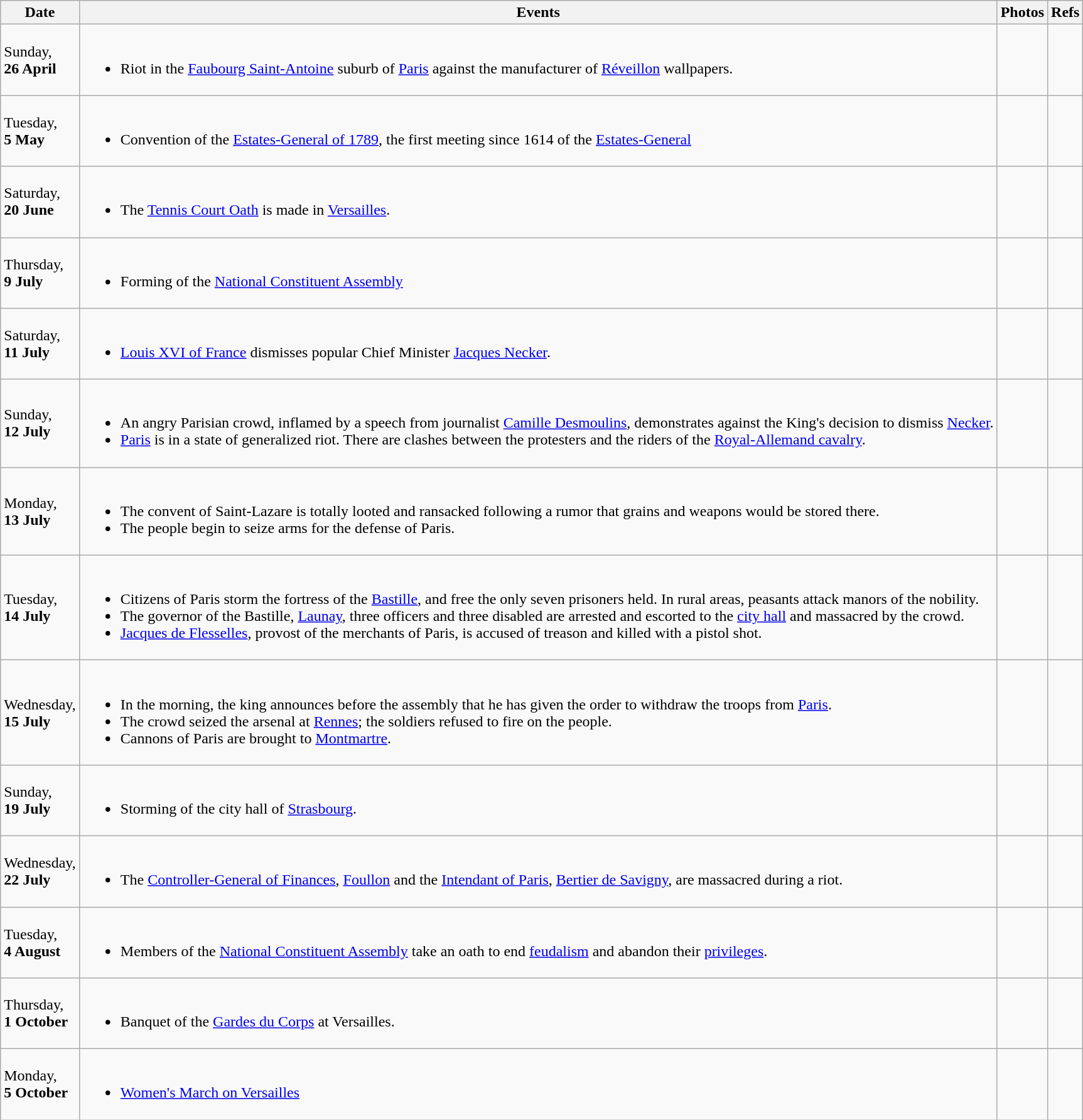<table class="wikitable">
<tr>
<th>Date</th>
<th>Events</th>
<th>Photos</th>
<th>Refs</th>
</tr>
<tr>
<td>Sunday,<br> <strong>26 April</strong></td>
<td><br><ul><li>Riot in the <a href='#'>Faubourg Saint-Antoine</a> suburb of <a href='#'>Paris</a> against the manufacturer of <a href='#'>Réveillon</a> wallpapers.</li></ul></td>
<td></td>
<td></td>
</tr>
<tr>
<td>Tuesday,<br> <strong>5 May</strong></td>
<td><br><ul><li>Convention of the <a href='#'>Estates-General of 1789</a>, the first meeting since 1614 of the <a href='#'>Estates-General</a></li></ul></td>
<td></td>
<td></td>
</tr>
<tr>
<td>Saturday,<br> <strong>20 June</strong></td>
<td><br><ul><li>The <a href='#'>Tennis Court Oath</a> is made in <a href='#'>Versailles</a>.</li></ul></td>
<td></td>
<td></td>
</tr>
<tr>
<td>Thursday,<br> <strong>9 July</strong></td>
<td><br><ul><li>Forming of the <a href='#'>National Constituent Assembly</a></li></ul></td>
<td></td>
<td></td>
</tr>
<tr>
<td>Saturday,<br> <strong>11 July</strong></td>
<td><br><ul><li><a href='#'>Louis XVI of France</a> dismisses popular Chief Minister <a href='#'>Jacques Necker</a>.</li></ul></td>
<td></td>
<td></td>
</tr>
<tr>
<td>Sunday,<br> <strong>12 July</strong></td>
<td><br><ul><li>An angry Parisian crowd, inflamed by a speech from journalist <a href='#'>Camille Desmoulins</a>, demonstrates against the King's decision to dismiss <a href='#'>Necker</a>.</li><li><a href='#'>Paris</a> is in a state of generalized riot. There are clashes between the protesters and the riders of the <a href='#'>Royal-Allemand cavalry</a>.</li></ul></td>
<td></td>
<td></td>
</tr>
<tr>
<td>Monday,<br> <strong>13 July</strong></td>
<td><br><ul><li>The convent of Saint-Lazare is totally looted and ransacked following a rumor that grains and weapons would be stored there.</li><li>The people begin to seize arms for the defense of Paris.</li></ul></td>
<td></td>
<td></td>
</tr>
<tr>
<td>Tuesday,<br> <strong>14 July</strong></td>
<td><br><ul><li>Citizens of Paris storm the fortress of the <a href='#'>Bastille</a>, and free the only seven prisoners held. In rural areas, peasants attack manors of the nobility.</li><li>The governor of the Bastille, <a href='#'>Launay</a>, three officers and three disabled are arrested and escorted to the <a href='#'>city hall</a> and massacred by the crowd.</li><li><a href='#'>Jacques de Flesselles</a>, provost of the merchants of Paris, is accused of treason and killed with a pistol shot.</li></ul></td>
<td></td>
<td></td>
</tr>
<tr>
<td>Wednesday,<br> <strong>15 July</strong></td>
<td><br><ul><li>In the morning, the king announces before the assembly that he has given the order to withdraw the troops from <a href='#'>Paris</a>.</li><li>The crowd seized the arsenal at <a href='#'>Rennes</a>; the soldiers refused to fire on the people.</li><li>Cannons of Paris are brought to <a href='#'>Montmartre</a>.</li></ul></td>
<td></td>
<td></td>
</tr>
<tr>
<td>Sunday,<br> <strong>19 July</strong></td>
<td><br><ul><li>Storming of the city hall of <a href='#'>Strasbourg</a>.</li></ul></td>
<td></td>
<td></td>
</tr>
<tr>
<td>Wednesday,<br> <strong>22 July</strong></td>
<td><br><ul><li>The <a href='#'>Controller-General of Finances</a>, <a href='#'>Foullon</a> and the <a href='#'>Intendant of Paris</a>, <a href='#'>Bertier de Savigny</a>, are massacred during a riot.</li></ul></td>
<td></td>
<td></td>
</tr>
<tr>
<td>Tuesday,<br> <strong>4 August</strong></td>
<td><br><ul><li>Members of the <a href='#'>National Constituent Assembly</a> take an oath to end <a href='#'>feudalism</a> and abandon their <a href='#'>privileges</a>.</li></ul></td>
<td></td>
<td></td>
</tr>
<tr>
<td>Thursday,<br> <strong>1 October</strong></td>
<td><br><ul><li>Banquet of the <a href='#'>Gardes du Corps</a> at Versailles.</li></ul></td>
<td></td>
<td></td>
</tr>
<tr>
<td>Monday,<br> <strong>5 October</strong></td>
<td><br><ul><li><a href='#'>Women's March on Versailles</a></li></ul></td>
<td></td>
<td></td>
</tr>
</table>
